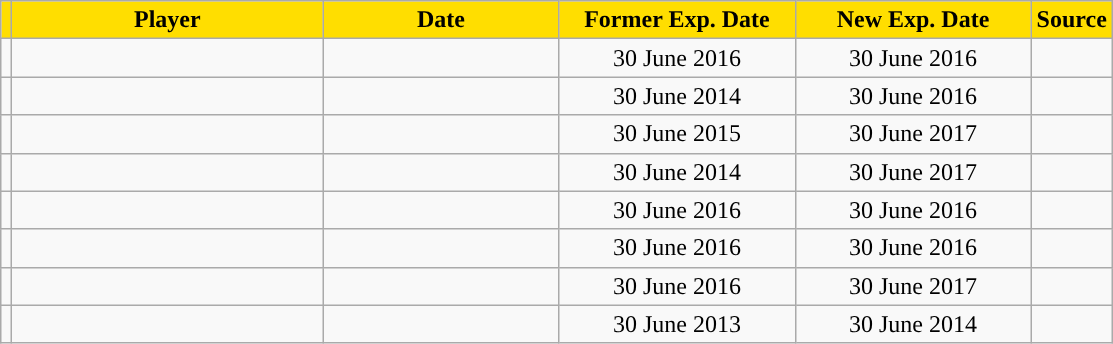<table class="wikitable sortable">
<tr>
<th style="background:#FFDE00"></th>
<th width=200 style="background:#FFDE00">Player</th>
<th width=150 style="background:#FFDE00">Date</th>
<th width=150 style="background:#FFDE00">Former Exp. Date</th>
<th width=150 style="background:#FFDE00">New Exp. Date</th>
<th style="background:#FFDE00">Source</th>
</tr>
<tr>
<td align=center></td>
<td></td>
<td align=center></td>
<td align=center>30 June 2016</td>
<td align=center>30 June 2016</td>
<td align=center></td>
</tr>
<tr>
<td align=center></td>
<td></td>
<td align=center></td>
<td align=center>30 June 2014</td>
<td align=center>30 June 2016</td>
<td align=center></td>
</tr>
<tr>
<td align=center></td>
<td></td>
<td align=center></td>
<td align=center>30 June 2015</td>
<td align=center>30 June 2017</td>
<td align=center></td>
</tr>
<tr>
<td align=center></td>
<td></td>
<td align=center></td>
<td align=center>30 June 2014</td>
<td align=center>30 June 2017</td>
<td align=center></td>
</tr>
<tr>
<td align=center></td>
<td></td>
<td align=center></td>
<td align=center>30 June 2016</td>
<td align=center>30 June 2016</td>
<td align=center></td>
</tr>
<tr>
<td align=center></td>
<td></td>
<td align=center></td>
<td align=center>30 June 2016</td>
<td align=center>30 June 2016</td>
<td align=center></td>
</tr>
<tr>
<td align=center></td>
<td></td>
<td align=center></td>
<td align=center>30 June 2016</td>
<td align=center>30 June 2017</td>
<td align=center></td>
</tr>
<tr>
<td align=center></td>
<td></td>
<td align=center></td>
<td align=center>30 June 2013</td>
<td align=center>30 June 2014</td>
<td align=center></td>
</tr>
</table>
